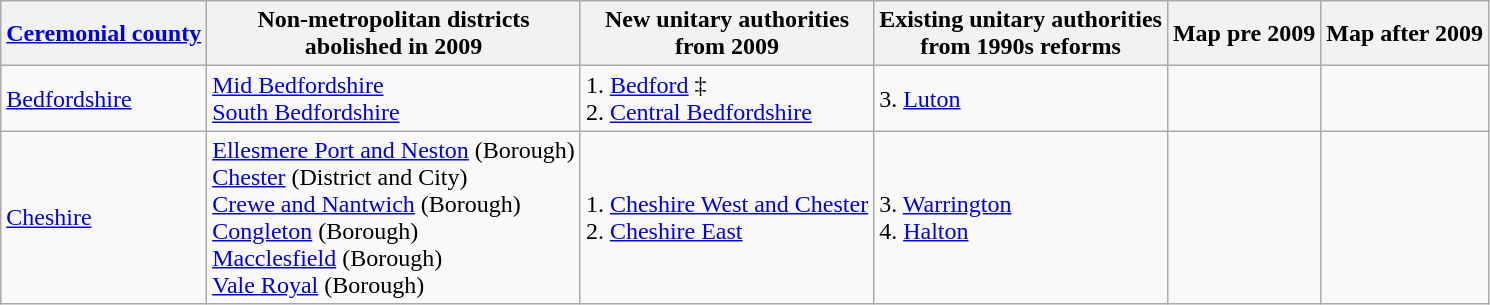<table class="wikitable">
<tr>
<th><a href='#'>Ceremonial county</a></th>
<th>Non-metropolitan districts<br>abolished in 2009</th>
<th>New unitary authorities<br>from 2009</th>
<th>Existing unitary authorities<br>from 1990s reforms</th>
<th>Map pre 2009</th>
<th>Map after 2009</th>
</tr>
<tr>
<td><a href='#'>Bedfordshire</a></td>
<td><a href='#'>Mid Bedfordshire</a><br><a href='#'>South Bedfordshire</a></td>
<td>1. <a href='#'>Bedford</a> ‡<br>2. <a href='#'>Central Bedfordshire</a></td>
<td>3. <a href='#'>Luton</a></td>
<td></td>
<td></td>
</tr>
<tr>
<td><a href='#'>Cheshire</a></td>
<td><a href='#'>Ellesmere Port and Neston</a> (Borough)<br><a href='#'>Chester</a> (District and City)<br><a href='#'>Crewe and Nantwich</a> (Borough)<br><a href='#'>Congleton</a> (Borough)<br><a href='#'>Macclesfield</a> (Borough)<br><a href='#'>Vale Royal</a> (Borough)</td>
<td>1. <a href='#'>Cheshire West and Chester</a><br>2. <a href='#'>Cheshire East</a></td>
<td>3. <a href='#'>Warrington</a><br>4. <a href='#'>Halton</a></td>
<td></td>
<td></td>
</tr>
</table>
